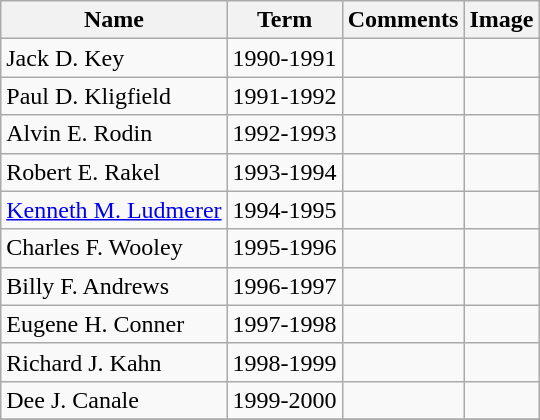<table class="wikitable">
<tr>
<th>Name</th>
<th>Term</th>
<th>Comments</th>
<th>Image</th>
</tr>
<tr>
<td>Jack D. Key</td>
<td>1990-1991</td>
<td></td>
<td></td>
</tr>
<tr>
<td>Paul D. Kligfield</td>
<td>1991-1992</td>
<td></td>
<td></td>
</tr>
<tr>
<td>Alvin E. Rodin</td>
<td>1992-1993</td>
<td></td>
<td></td>
</tr>
<tr>
<td>Robert E. Rakel</td>
<td>1993-1994</td>
<td></td>
<td></td>
</tr>
<tr>
<td><a href='#'>Kenneth M. Ludmerer</a></td>
<td>1994-1995</td>
<td></td>
<td></td>
</tr>
<tr>
<td>Charles F. Wooley</td>
<td>1995-1996</td>
<td></td>
<td></td>
</tr>
<tr>
<td>Billy F. Andrews</td>
<td>1996-1997</td>
<td></td>
<td></td>
</tr>
<tr>
<td>Eugene H. Conner</td>
<td>1997-1998</td>
<td></td>
<td></td>
</tr>
<tr>
<td>Richard J. Kahn</td>
<td>1998-1999</td>
<td></td>
<td></td>
</tr>
<tr>
<td>Dee J. Canale</td>
<td>1999-2000</td>
<td></td>
<td></td>
</tr>
<tr>
</tr>
</table>
